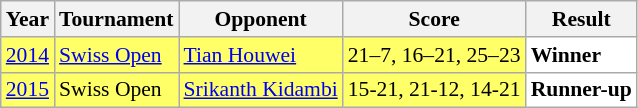<table class="sortable wikitable" style="font-size: 90%">
<tr>
<th>Year</th>
<th>Tournament</th>
<th>Opponent</th>
<th>Score</th>
<th>Result</th>
</tr>
<tr style="background:#FFFF67">
<td align="center"><a href='#'>2014</a></td>
<td align="left"><a href='#'>Swiss Open</a></td>
<td align="left"> <a href='#'>Tian Houwei</a></td>
<td align="left">21–7, 16–21, 25–23</td>
<td style="text-align:left; background:white"> <strong>Winner</strong></td>
</tr>
<tr style="background:#FFFF67">
<td align="center"><a href='#'>2015</a></td>
<td align="left">Swiss Open</td>
<td align="left"> <a href='#'>Srikanth Kidambi</a></td>
<td align="left">15-21, 21-12, 14-21</td>
<td style="text-align:left; background:white"> <strong>Runner-up</strong></td>
</tr>
</table>
